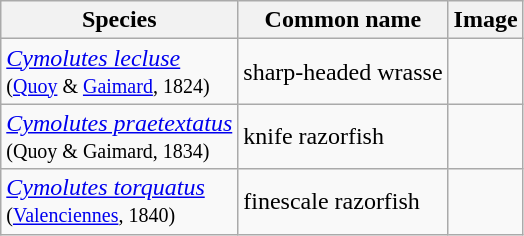<table class="wikitable">
<tr>
<th>Species</th>
<th>Common name</th>
<th>Image</th>
</tr>
<tr>
<td><em><a href='#'>Cymolutes lecluse</a></em><br><small>(<a href='#'>Quoy</a> & <a href='#'>Gaimard</a>, 1824)</small></td>
<td>sharp-headed wrasse</td>
<td></td>
</tr>
<tr>
<td><em><a href='#'>Cymolutes praetextatus</a></em><br><small>(Quoy & Gaimard, 1834)</small></td>
<td>knife razorfish</td>
<td></td>
</tr>
<tr>
<td><em><a href='#'>Cymolutes torquatus</a></em><br><small>(<a href='#'>Valenciennes</a>, 1840)</small></td>
<td>finescale razorfish</td>
<td></td>
</tr>
</table>
